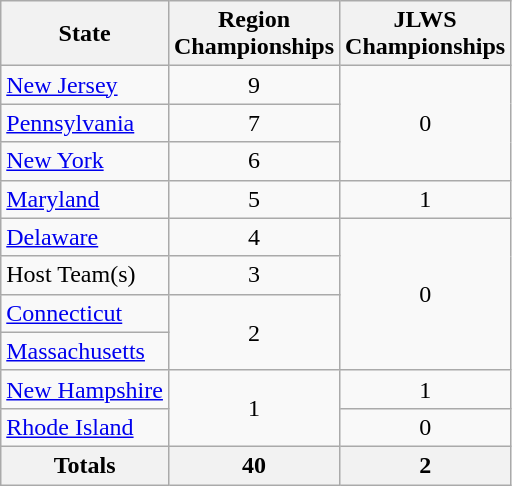<table class="wikitable">
<tr>
<th>State</th>
<th>Region<br>Championships</th>
<th>JLWS<br>Championships</th>
</tr>
<tr>
<td> <a href='#'>New Jersey</a></td>
<td align=center>9</td>
<td rowspan=3 align="center">0</td>
</tr>
<tr>
<td> <a href='#'>Pennsylvania</a></td>
<td align="center">7</td>
</tr>
<tr>
<td> <a href='#'>New York</a></td>
<td align="center">6</td>
</tr>
<tr>
<td> <a href='#'>Maryland</a></td>
<td align=center>5</td>
<td align=center>1</td>
</tr>
<tr>
<td> <a href='#'>Delaware</a></td>
<td align=center>4</td>
<td align=center rowspan=4>0</td>
</tr>
<tr>
<td> Host Team(s)</td>
<td align=center>3</td>
</tr>
<tr>
<td> <a href='#'>Connecticut</a></td>
<td rowspan="2" align="center">2</td>
</tr>
<tr>
<td> <a href='#'>Massachusetts</a></td>
</tr>
<tr>
<td> <a href='#'>New Hampshire</a></td>
<td align=center rowspan=2>1</td>
<td align=center>1</td>
</tr>
<tr>
<td> <a href='#'>Rhode Island</a></td>
<td align=center>0</td>
</tr>
<tr>
<th>Totals</th>
<th>40</th>
<th>2</th>
</tr>
</table>
